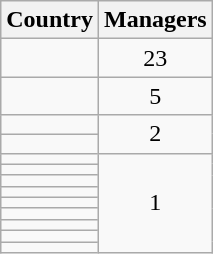<table class="sortable wikitable" style="text-align: center">
<tr>
<th>Country</th>
<th>Managers</th>
</tr>
<tr>
<td align=left></td>
<td>23</td>
</tr>
<tr>
<td align=left></td>
<td>5</td>
</tr>
<tr>
<td align=left></td>
<td rowspan=2>2</td>
</tr>
<tr>
<td align=left></td>
</tr>
<tr>
<td align=left></td>
<td rowspan=10>1</td>
</tr>
<tr>
<td align=left></td>
</tr>
<tr>
<td align=left></td>
</tr>
<tr>
<td align=left></td>
</tr>
<tr>
<td align=left></td>
</tr>
<tr>
<td align=left></td>
</tr>
<tr>
<td align=left></td>
</tr>
<tr>
<td align=left></td>
</tr>
<tr>
<td align=left></td>
</tr>
</table>
